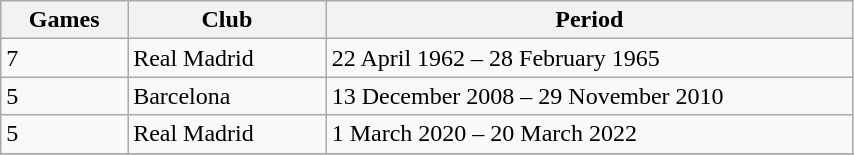<table class="wikitable" style="width:45%;">
<tr>
<th style="width:5%;">Games</th>
<th style="width:10%;">Club</th>
<th style="width:30%;">Period</th>
</tr>
<tr>
<td>7</td>
<td>Real Madrid</td>
<td>22 April 1962 – 28 February 1965</td>
</tr>
<tr>
<td>5</td>
<td>Barcelona</td>
<td>13 December 2008 – 29 November 2010</td>
</tr>
<tr>
<td>5</td>
<td>Real Madrid</td>
<td>1 March 2020 – 20 March 2022</td>
</tr>
<tr>
</tr>
</table>
